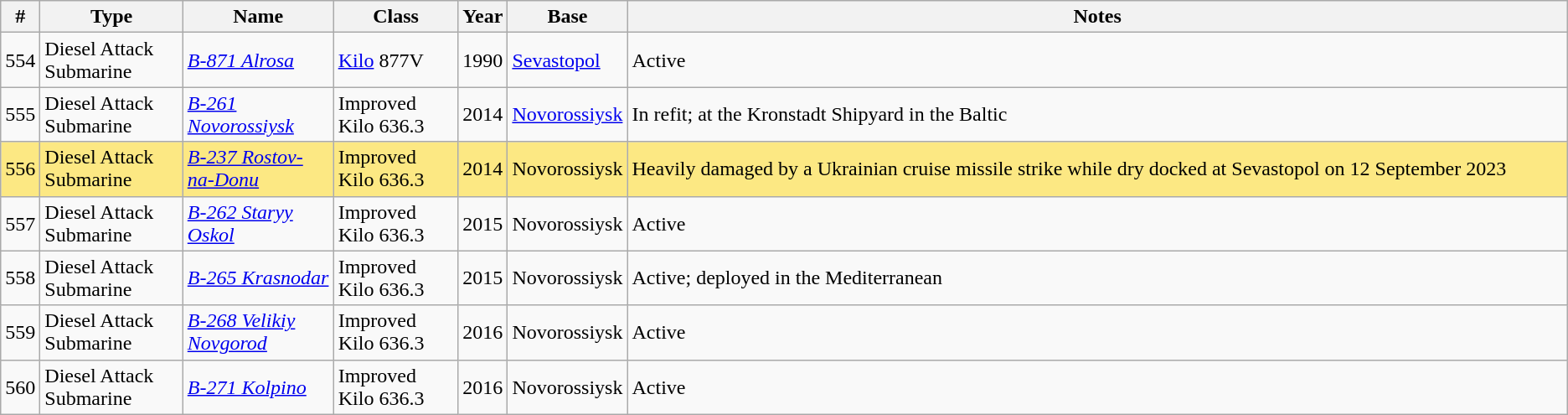<table class="wikitable">
<tr>
<th>#</th>
<th>Type</th>
<th>Name</th>
<th>Class</th>
<th>Year</th>
<th>Base</th>
<th style="width:60%">Notes</th>
</tr>
<tr>
<td>554</td>
<td>Diesel Attack Submarine</td>
<td><a href='#'><em>B-871 Alrosa</em></a></td>
<td><a href='#'>Kilo</a> 877V</td>
<td>1990</td>
<td><a href='#'>Sevastopol</a></td>
<td>Active</td>
</tr>
<tr>
<td>555</td>
<td>Diesel Attack Submarine</td>
<td><a href='#'><em>B-261 Novorossiysk</em></a></td>
<td>Improved Kilo 636.3</td>
<td>2014</td>
<td><a href='#'>Novorossiysk</a></td>
<td>In refit; at the Kronstadt Shipyard in the Baltic</td>
</tr>
<tr style="background:#FCE883">
<td>556</td>
<td>Diesel Attack Submarine</td>
<td><a href='#'><em>B-237 Rostov-na-Donu</em></a></td>
<td>Improved Kilo 636.3</td>
<td>2014</td>
<td>Novorossiysk</td>
<td>Heavily damaged by a Ukrainian cruise missile strike while dry docked at Sevastopol on 12 September 2023</td>
</tr>
<tr>
<td>557</td>
<td>Diesel Attack Submarine</td>
<td><a href='#'><em>B-262 Staryy Oskol</em></a></td>
<td>Improved Kilo 636.3</td>
<td>2015</td>
<td>Novorossiysk</td>
<td>Active</td>
</tr>
<tr>
<td>558</td>
<td>Diesel Attack Submarine</td>
<td><a href='#'><em>B-265 Krasnodar</em></a></td>
<td>Improved Kilo 636.3</td>
<td>2015</td>
<td>Novorossiysk</td>
<td>Active; deployed in the Mediterranean</td>
</tr>
<tr>
<td>559</td>
<td>Diesel Attack Submarine</td>
<td><a href='#'><em>B-268 Velikiy Novgorod</em></a></td>
<td>Improved Kilo 636.3</td>
<td>2016</td>
<td>Novorossiysk</td>
<td>Active</td>
</tr>
<tr>
<td>560</td>
<td>Diesel Attack Submarine</td>
<td><a href='#'><em>B-271 Kolpino</em></a></td>
<td>Improved Kilo 636.3</td>
<td>2016</td>
<td>Novorossiysk</td>
<td>Active</td>
</tr>
</table>
